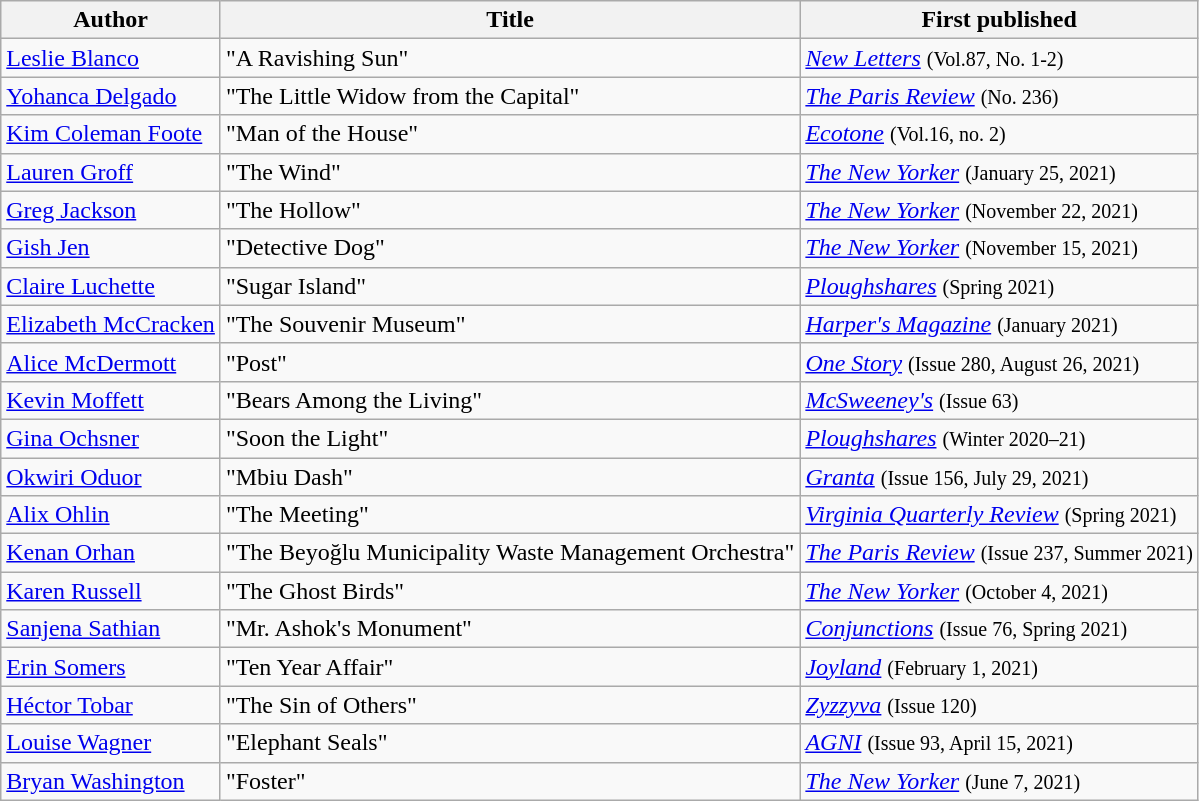<table class="wikitable">
<tr>
<th>Author</th>
<th>Title</th>
<th>First published</th>
</tr>
<tr>
<td><a href='#'>Leslie Blanco</a></td>
<td>"A Ravishing Sun"</td>
<td><em><a href='#'>New Letters</a></em> <small>(Vol.87, No. 1-2)</small></td>
</tr>
<tr>
<td><a href='#'>Yohanca Delgado</a></td>
<td>"The Little Widow from the Capital"</td>
<td><em><a href='#'>The Paris Review</a></em> <small>(No. 236)</small></td>
</tr>
<tr>
<td><a href='#'>Kim Coleman Foote</a></td>
<td>"Man of the House"</td>
<td><em><a href='#'>Ecotone</a></em> <small>(Vol.16, no. 2)</small></td>
</tr>
<tr>
<td><a href='#'>Lauren Groff</a></td>
<td>"The Wind"</td>
<td><em><a href='#'>The New Yorker</a></em> <small>(January 25, 2021)</small></td>
</tr>
<tr>
<td><a href='#'>Greg Jackson</a></td>
<td>"The Hollow"</td>
<td><em><a href='#'>The New Yorker</a></em> <small>(November 22, 2021)</small></td>
</tr>
<tr>
<td><a href='#'>Gish Jen</a></td>
<td>"Detective Dog"</td>
<td><em><a href='#'>The New Yorker</a></em> <small>(November 15, 2021)</small></td>
</tr>
<tr>
<td><a href='#'>Claire Luchette</a></td>
<td>"Sugar Island"</td>
<td><em><a href='#'>Ploughshares</a></em> <small>(Spring 2021)</small></td>
</tr>
<tr>
<td><a href='#'>Elizabeth McCracken</a></td>
<td>"The Souvenir Museum"</td>
<td><em><a href='#'>Harper's Magazine</a></em> <small>(January 2021)</small></td>
</tr>
<tr>
<td><a href='#'>Alice McDermott</a></td>
<td>"Post"</td>
<td><em><a href='#'>One Story</a></em> <small>(Issue 280, August 26, 2021)</small></td>
</tr>
<tr>
<td><a href='#'>Kevin Moffett</a></td>
<td>"Bears Among the Living"</td>
<td><em><a href='#'>McSweeney's</a></em> <small>(Issue 63)</small></td>
</tr>
<tr>
<td><a href='#'>Gina Ochsner</a></td>
<td>"Soon the Light"</td>
<td><em><a href='#'>Ploughshares</a></em> <small>(Winter 2020–21)</small></td>
</tr>
<tr>
<td><a href='#'>Okwiri Oduor</a></td>
<td>"Mbiu Dash"</td>
<td><em><a href='#'>Granta</a></em> <small>(Issue 156, July 29, 2021)</small></td>
</tr>
<tr>
<td><a href='#'>Alix Ohlin</a></td>
<td>"The Meeting"</td>
<td><em><a href='#'>Virginia Quarterly Review</a></em> <small>(Spring 2021)</small></td>
</tr>
<tr>
<td><a href='#'>Kenan Orhan</a></td>
<td>"The Beyoğlu Municipality Waste Management Orchestra"</td>
<td><em><a href='#'>The Paris Review</a></em> <small>(Issue 237, Summer 2021)</small></td>
</tr>
<tr>
<td><a href='#'>Karen Russell</a></td>
<td>"The Ghost Birds"</td>
<td><em><a href='#'>The New Yorker</a></em> <small>(October 4, 2021)</small></td>
</tr>
<tr>
<td><a href='#'>Sanjena Sathian</a></td>
<td>"Mr. Ashok's Monument"</td>
<td><em><a href='#'>Conjunctions</a></em> <small>(Issue 76, Spring 2021)</small></td>
</tr>
<tr>
<td><a href='#'>Erin Somers</a></td>
<td>"Ten Year Affair"</td>
<td><em><a href='#'>Joyland</a></em> <small>(February 1, 2021)</small></td>
</tr>
<tr>
<td><a href='#'>Héctor Tobar</a></td>
<td>"The Sin of Others"</td>
<td><em><a href='#'>Zyzzyva</a></em> <small>(Issue 120)</small></td>
</tr>
<tr>
<td><a href='#'>Louise Wagner</a></td>
<td>"Elephant Seals"</td>
<td><em><a href='#'>AGNI</a></em> <small>(Issue 93, April 15, 2021)</small></td>
</tr>
<tr>
<td><a href='#'>Bryan Washington</a></td>
<td>"Foster"</td>
<td><em><a href='#'>The New Yorker</a></em> <small>(June 7, 2021)</small></td>
</tr>
</table>
